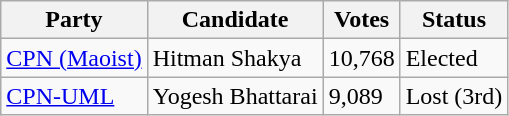<table class="wikitable">
<tr>
<th>Party</th>
<th>Candidate</th>
<th>Votes</th>
<th>Status</th>
</tr>
<tr>
<td><a href='#'>CPN (Maoist)</a></td>
<td>Hitman Shakya</td>
<td>10,768</td>
<td>Elected</td>
</tr>
<tr>
<td><a href='#'>CPN-UML</a></td>
<td>Yogesh Bhattarai</td>
<td>9,089</td>
<td>Lost (3rd)</td>
</tr>
</table>
